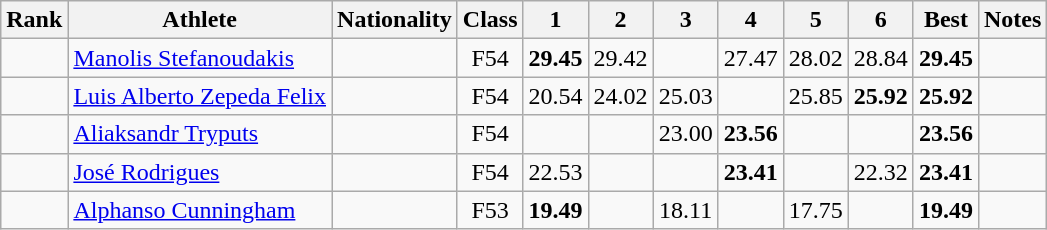<table class="wikitable sortable" style="text-align:center">
<tr>
<th>Rank</th>
<th>Athlete</th>
<th>Nationality</th>
<th>Class</th>
<th width="25">1</th>
<th width="25">2</th>
<th width="25">3</th>
<th width="25">4</th>
<th width="25">5</th>
<th width="25">6</th>
<th>Best</th>
<th>Notes</th>
</tr>
<tr>
<td></td>
<td align=left><a href='#'>Manolis Stefanoudakis</a></td>
<td align=left></td>
<td>F54</td>
<td><strong>29.45</strong></td>
<td>29.42</td>
<td></td>
<td>27.47</td>
<td>28.02</td>
<td>28.84</td>
<td><strong>29.45</strong></td>
<td></td>
</tr>
<tr>
<td></td>
<td align=left><a href='#'>Luis Alberto Zepeda Felix</a></td>
<td align=left></td>
<td>F54</td>
<td>20.54</td>
<td>24.02</td>
<td>25.03</td>
<td></td>
<td>25.85</td>
<td><strong>25.92</strong></td>
<td><strong>25.92</strong></td>
<td></td>
</tr>
<tr>
<td></td>
<td align=left><a href='#'>Aliaksandr Tryputs</a></td>
<td align=left></td>
<td>F54</td>
<td></td>
<td></td>
<td>23.00</td>
<td><strong>23.56</strong></td>
<td></td>
<td></td>
<td><strong>23.56</strong></td>
<td></td>
</tr>
<tr>
<td></td>
<td align=left><a href='#'>José Rodrigues</a></td>
<td align=left></td>
<td>F54</td>
<td>22.53</td>
<td></td>
<td></td>
<td><strong>23.41</strong></td>
<td></td>
<td>22.32</td>
<td><strong>23.41</strong></td>
<td></td>
</tr>
<tr>
<td></td>
<td align=left><a href='#'>Alphanso Cunningham</a></td>
<td align=left></td>
<td>F53</td>
<td><strong>19.49</strong></td>
<td></td>
<td>18.11</td>
<td></td>
<td>17.75</td>
<td></td>
<td><strong>19.49</strong></td>
<td></td>
</tr>
</table>
